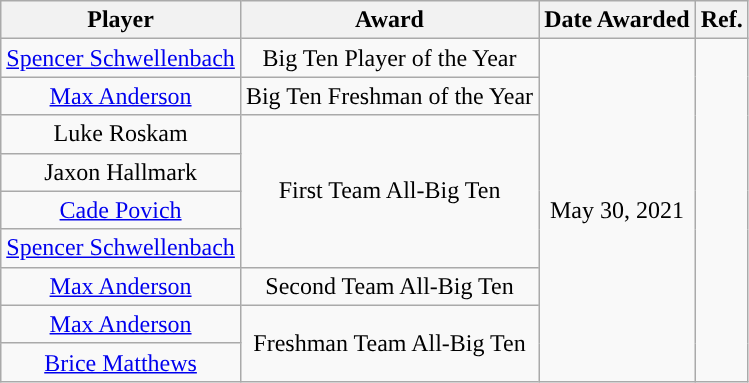<table class="wikitable sortable sortable" style="text-align: center">
<tr align=center>
<th>Player</th>
<th>Award</th>
<th>Date Awarded</th>
<th>Ref.</th>
</tr>
<tr>
<td><a href='#'>Spencer Schwellenbach</a></td>
<td rowspan="1">Big Ten Player of the Year</td>
<td rowspan="9">May 30, 2021</td>
<td rowspan="9"></td>
</tr>
<tr>
<td><a href='#'>Max Anderson</a></td>
<td rowspan="1">Big Ten Freshman of the Year</td>
</tr>
<tr>
<td>Luke Roskam</td>
<td rowspan="4">First Team All-Big Ten</td>
</tr>
<tr>
<td>Jaxon Hallmark</td>
</tr>
<tr>
<td><a href='#'>Cade Povich</a></td>
</tr>
<tr>
<td><a href='#'>Spencer Schwellenbach</a></td>
</tr>
<tr>
<td><a href='#'>Max Anderson</a></td>
<td rowspan="1">Second Team All-Big Ten</td>
</tr>
<tr>
<td><a href='#'>Max Anderson</a></td>
<td rowspan="2">Freshman Team All-Big Ten</td>
</tr>
<tr>
<td><a href='#'>Brice Matthews</a></td>
</tr>
</table>
